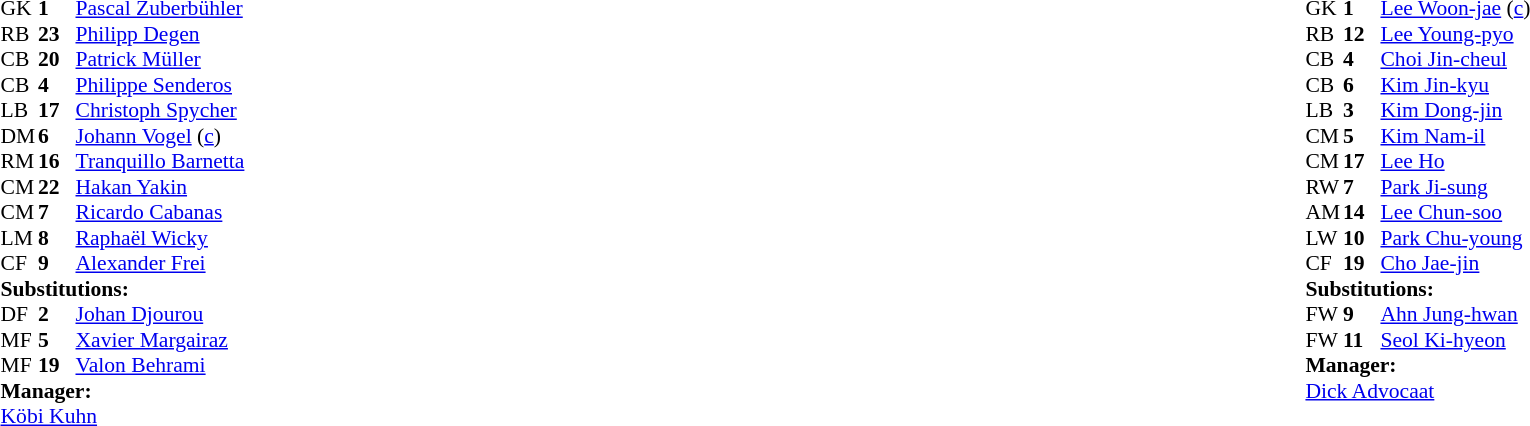<table width="100%">
<tr>
<td valign="top" width="40%"><br><table style="font-size: 90%" cellspacing="0" cellpadding="0">
<tr>
<th width="25"></th>
<th width="25"></th>
</tr>
<tr>
<td>GK</td>
<td><strong>1</strong></td>
<td><a href='#'>Pascal Zuberbühler</a></td>
</tr>
<tr>
<td>RB</td>
<td><strong>23</strong></td>
<td><a href='#'>Philipp Degen</a></td>
</tr>
<tr>
<td>CB</td>
<td><strong>20</strong></td>
<td><a href='#'>Patrick Müller</a></td>
</tr>
<tr>
<td>CB</td>
<td><strong>4</strong></td>
<td><a href='#'>Philippe Senderos</a></td>
<td></td>
<td></td>
</tr>
<tr>
<td>LB</td>
<td><strong>17</strong></td>
<td><a href='#'>Christoph Spycher</a></td>
<td></td>
</tr>
<tr>
<td>DM</td>
<td><strong>6</strong></td>
<td><a href='#'>Johann Vogel</a> (<a href='#'>c</a>)</td>
</tr>
<tr>
<td>RM</td>
<td><strong>16</strong></td>
<td><a href='#'>Tranquillo Barnetta</a></td>
</tr>
<tr>
<td>CM</td>
<td><strong>22</strong></td>
<td><a href='#'>Hakan Yakin</a></td>
<td></td>
<td></td>
</tr>
<tr>
<td>CM</td>
<td><strong>7</strong></td>
<td><a href='#'>Ricardo Cabanas</a></td>
</tr>
<tr>
<td>LM</td>
<td><strong>8</strong></td>
<td><a href='#'>Raphaël Wicky</a></td>
<td></td>
<td></td>
</tr>
<tr>
<td>CF</td>
<td><strong>9</strong></td>
<td><a href='#'>Alexander Frei</a></td>
</tr>
<tr>
<td colspan=3><strong>Substitutions:</strong></td>
</tr>
<tr>
<td>DF</td>
<td><strong>2</strong></td>
<td><a href='#'>Johan Djourou</a></td>
<td></td>
<td></td>
</tr>
<tr>
<td>MF</td>
<td><strong>5</strong></td>
<td><a href='#'>Xavier Margairaz</a></td>
<td></td>
<td></td>
</tr>
<tr>
<td>MF</td>
<td><strong>19</strong></td>
<td><a href='#'>Valon Behrami</a></td>
<td></td>
<td></td>
</tr>
<tr>
<td colspan=3><strong>Manager:</strong></td>
</tr>
<tr>
<td colspan="4"><a href='#'>Köbi Kuhn</a></td>
</tr>
</table>
</td>
<td valign="top"></td>
<td valign="top" width="50%"><br><table style="font-size: 90%" cellspacing="0" cellpadding="0" align=center>
<tr>
<th width="25"></th>
<th width="25"></th>
</tr>
<tr>
<td>GK</td>
<td><strong>1</strong></td>
<td><a href='#'>Lee Woon-jae</a> (<a href='#'>c</a>)</td>
</tr>
<tr>
<td>RB</td>
<td><strong>12</strong></td>
<td><a href='#'>Lee Young-pyo</a></td>
<td></td>
<td></td>
</tr>
<tr>
<td>CB</td>
<td><strong>4</strong></td>
<td><a href='#'>Choi Jin-cheul</a></td>
<td></td>
</tr>
<tr>
<td>CB</td>
<td><strong>6</strong></td>
<td><a href='#'>Kim Jin-kyu</a></td>
<td></td>
</tr>
<tr>
<td>LB</td>
<td><strong>3</strong></td>
<td><a href='#'>Kim Dong-jin</a></td>
</tr>
<tr>
<td>CM</td>
<td><strong>5</strong></td>
<td><a href='#'>Kim Nam-il</a></td>
</tr>
<tr>
<td>CM</td>
<td><strong>17</strong></td>
<td><a href='#'>Lee Ho</a></td>
</tr>
<tr>
<td>RW</td>
<td><strong>7</strong></td>
<td><a href='#'>Park Ji-sung</a></td>
</tr>
<tr>
<td>AM</td>
<td><strong>14</strong></td>
<td><a href='#'>Lee Chun-soo</a></td>
<td></td>
</tr>
<tr>
<td>LW</td>
<td><strong>10</strong></td>
<td><a href='#'>Park Chu-young</a></td>
<td></td>
<td></td>
</tr>
<tr>
<td>CF</td>
<td><strong>19</strong></td>
<td><a href='#'>Cho Jae-jin</a></td>
</tr>
<tr>
<td colspan=3><strong>Substitutions:</strong></td>
</tr>
<tr>
<td>FW</td>
<td><strong>9</strong></td>
<td><a href='#'>Ahn Jung-hwan</a></td>
<td></td>
<td></td>
</tr>
<tr>
<td>FW</td>
<td><strong>11</strong></td>
<td><a href='#'>Seol Ki-hyeon</a></td>
<td></td>
<td></td>
</tr>
<tr>
<td colspan=3><strong>Manager:</strong></td>
</tr>
<tr>
<td colspan="4"> <a href='#'>Dick Advocaat</a></td>
</tr>
</table>
</td>
</tr>
</table>
